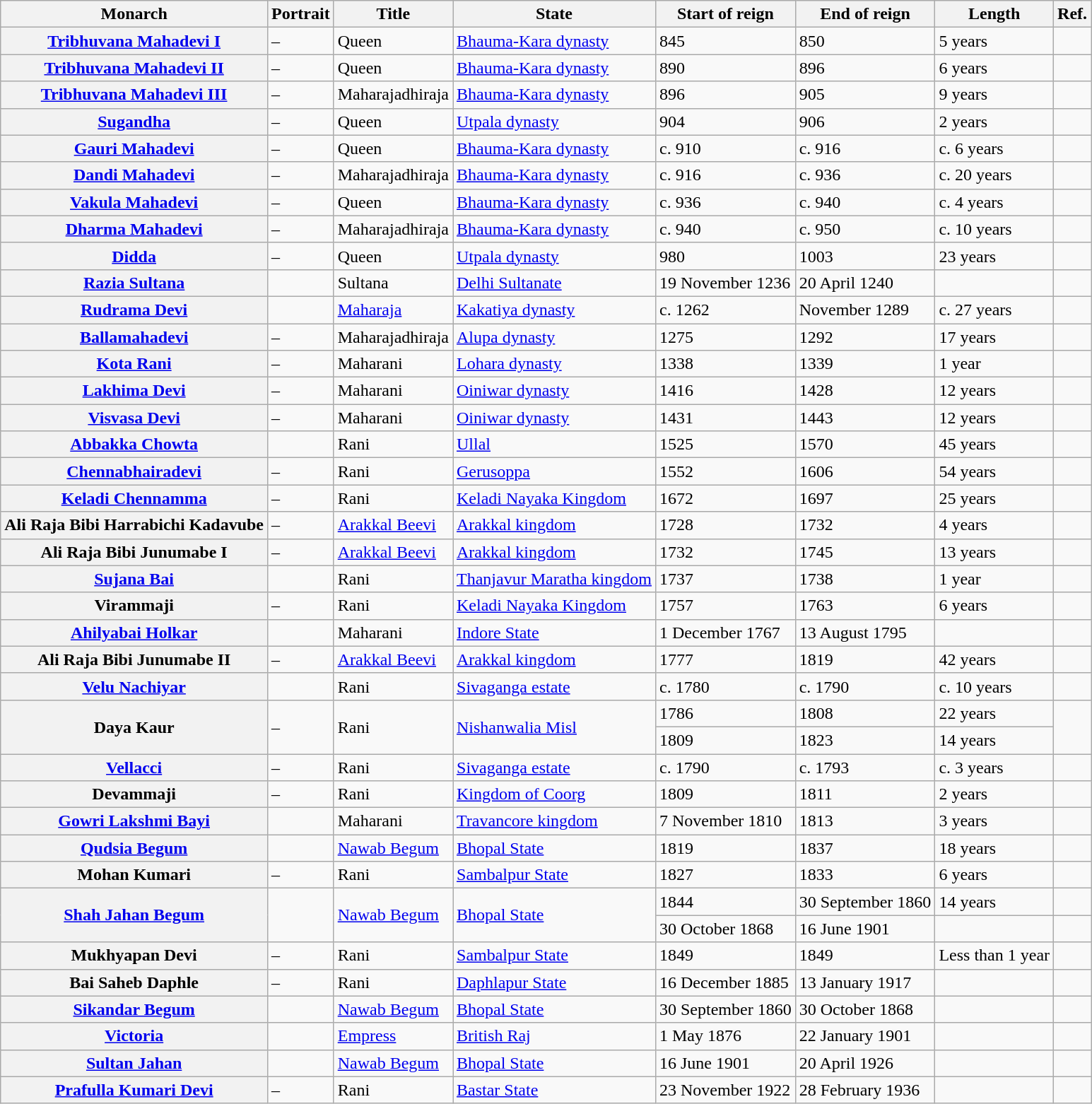<table class="wikitable sortable">
<tr>
<th>Monarch</th>
<th>Portrait</th>
<th>Title</th>
<th>State</th>
<th>Start of reign</th>
<th>End of reign</th>
<th>Length</th>
<th>Ref.</th>
</tr>
<tr>
<th><a href='#'>Tribhuvana Mahadevi I</a></th>
<td>–</td>
<td>Queen</td>
<td><a href='#'>Bhauma-Kara dynasty</a></td>
<td>845</td>
<td>850</td>
<td>5 years</td>
<td></td>
</tr>
<tr>
<th><a href='#'>Tribhuvana Mahadevi II</a></th>
<td>–</td>
<td>Queen</td>
<td><a href='#'>Bhauma-Kara dynasty</a></td>
<td>890</td>
<td>896</td>
<td>6 years</td>
<td></td>
</tr>
<tr>
<th><a href='#'>Tribhuvana Mahadevi III</a></th>
<td>–</td>
<td>Maharajadhiraja</td>
<td><a href='#'>Bhauma-Kara dynasty</a></td>
<td>896</td>
<td>905</td>
<td>9 years</td>
<td></td>
</tr>
<tr>
<th><a href='#'>Sugandha</a></th>
<td>–</td>
<td>Queen</td>
<td><a href='#'>Utpala dynasty</a></td>
<td>904</td>
<td>906</td>
<td>2 years</td>
<td></td>
</tr>
<tr>
<th><a href='#'>Gauri Mahadevi</a></th>
<td>–</td>
<td>Queen</td>
<td><a href='#'>Bhauma-Kara dynasty</a></td>
<td>c. 910</td>
<td>c. 916</td>
<td>c. 6 years</td>
<td></td>
</tr>
<tr>
<th><a href='#'>Dandi Mahadevi</a></th>
<td>–</td>
<td>Maharajadhiraja</td>
<td><a href='#'>Bhauma-Kara dynasty</a></td>
<td>c. 916</td>
<td>c. 936</td>
<td>c. 20 years</td>
<td></td>
</tr>
<tr>
<th><a href='#'>Vakula Mahadevi</a></th>
<td>–</td>
<td>Queen</td>
<td><a href='#'>Bhauma-Kara dynasty</a></td>
<td>c. 936</td>
<td>c. 940</td>
<td>c. 4 years</td>
<td></td>
</tr>
<tr>
<th><a href='#'>Dharma Mahadevi</a></th>
<td>–</td>
<td>Maharajadhiraja</td>
<td><a href='#'>Bhauma-Kara dynasty</a></td>
<td>c. 940</td>
<td>c. 950</td>
<td>c. 10 years</td>
<td></td>
</tr>
<tr>
<th><a href='#'>Didda</a></th>
<td>–</td>
<td>Queen</td>
<td><a href='#'>Utpala dynasty</a></td>
<td>980</td>
<td>1003</td>
<td>23 years</td>
<td></td>
</tr>
<tr>
<th><a href='#'>Razia Sultana</a></th>
<td></td>
<td>Sultana</td>
<td><a href='#'>Delhi Sultanate</a></td>
<td>19 November 1236</td>
<td>20 April 1240</td>
<td></td>
<td></td>
</tr>
<tr>
<th><a href='#'>Rudrama Devi</a></th>
<td></td>
<td><a href='#'>Maharaja</a></td>
<td><a href='#'>Kakatiya dynasty</a></td>
<td>c. 1262</td>
<td>November 1289</td>
<td>c. 27 years</td>
<td></td>
</tr>
<tr>
<th><a href='#'>Ballamahadevi</a></th>
<td>–</td>
<td>Maharajadhiraja</td>
<td><a href='#'>Alupa dynasty</a></td>
<td>1275</td>
<td>1292</td>
<td>17 years</td>
<td></td>
</tr>
<tr>
<th><a href='#'>Kota Rani</a></th>
<td>–</td>
<td>Maharani</td>
<td><a href='#'>Lohara dynasty</a></td>
<td>1338</td>
<td>1339</td>
<td>1 year</td>
<td></td>
</tr>
<tr>
<th><a href='#'>Lakhima Devi</a></th>
<td>–</td>
<td>Maharani</td>
<td><a href='#'>Oiniwar dynasty</a></td>
<td>1416</td>
<td>1428</td>
<td>12 years</td>
<td></td>
</tr>
<tr>
<th><a href='#'>Visvasa Devi</a></th>
<td>–</td>
<td>Maharani</td>
<td><a href='#'>Oiniwar dynasty</a></td>
<td>1431</td>
<td>1443</td>
<td>12 years</td>
<td></td>
</tr>
<tr>
<th><a href='#'>Abbakka Chowta</a></th>
<td></td>
<td>Rani</td>
<td><a href='#'>Ullal</a></td>
<td>1525</td>
<td>1570</td>
<td>45 years</td>
<td></td>
</tr>
<tr>
<th><a href='#'>Chennabhairadevi</a></th>
<td>–</td>
<td>Rani</td>
<td><a href='#'>Gerusoppa</a></td>
<td>1552</td>
<td>1606</td>
<td>54 years</td>
<td></td>
</tr>
<tr>
<th><a href='#'>Keladi Chennamma</a></th>
<td>–</td>
<td>Rani</td>
<td><a href='#'>Keladi Nayaka Kingdom</a></td>
<td>1672</td>
<td>1697</td>
<td>25 years</td>
<td></td>
</tr>
<tr>
<th>Ali Raja Bibi Harrabichi Kadavube</th>
<td>–</td>
<td><a href='#'>Arakkal Beevi</a></td>
<td><a href='#'>Arakkal kingdom</a></td>
<td>1728</td>
<td>1732</td>
<td>4 years</td>
<td></td>
</tr>
<tr>
<th>Ali Raja Bibi Junumabe I</th>
<td>–</td>
<td><a href='#'>Arakkal Beevi</a></td>
<td><a href='#'>Arakkal kingdom</a></td>
<td>1732</td>
<td>1745</td>
<td>13 years</td>
<td></td>
</tr>
<tr>
<th><a href='#'>Sujana Bai</a></th>
<td></td>
<td>Rani</td>
<td><a href='#'>Thanjavur Maratha kingdom</a></td>
<td>1737</td>
<td>1738</td>
<td>1 year</td>
<td></td>
</tr>
<tr>
<th>Virammaji</th>
<td>–</td>
<td>Rani</td>
<td><a href='#'>Keladi Nayaka Kingdom</a></td>
<td>1757</td>
<td>1763</td>
<td>6 years</td>
<td></td>
</tr>
<tr>
<th><a href='#'>Ahilyabai Holkar</a></th>
<td></td>
<td>Maharani</td>
<td><a href='#'>Indore State</a></td>
<td>1 December 1767</td>
<td>13 August 1795</td>
<td></td>
<td></td>
</tr>
<tr>
<th>Ali Raja Bibi Junumabe II</th>
<td>–</td>
<td><a href='#'>Arakkal Beevi</a></td>
<td><a href='#'>Arakkal kingdom</a></td>
<td>1777</td>
<td>1819</td>
<td>42 years</td>
<td></td>
</tr>
<tr>
<th><a href='#'>Velu Nachiyar</a></th>
<td></td>
<td>Rani</td>
<td><a href='#'>Sivaganga estate</a></td>
<td>c. 1780</td>
<td>c. 1790</td>
<td>c. 10 years</td>
<td></td>
</tr>
<tr>
<th rowspan="2">Daya Kaur</th>
<td rowspan="2">–</td>
<td rowspan="2">Rani</td>
<td rowspan="2"><a href='#'>Nishanwalia Misl</a></td>
<td>1786</td>
<td>1808</td>
<td>22 years</td>
<td rowspan="2"></td>
</tr>
<tr>
<td>1809</td>
<td>1823</td>
<td>14 years</td>
</tr>
<tr>
<th><a href='#'>Vellacci</a></th>
<td>–</td>
<td>Rani</td>
<td><a href='#'>Sivaganga estate</a></td>
<td>c. 1790</td>
<td>c. 1793</td>
<td>c. 3 years</td>
<td></td>
</tr>
<tr>
<th>Devammaji</th>
<td>–</td>
<td>Rani</td>
<td><a href='#'>Kingdom of Coorg</a></td>
<td>1809</td>
<td>1811</td>
<td>2 years</td>
<td></td>
</tr>
<tr>
<th><a href='#'>Gowri Lakshmi Bayi</a></th>
<td></td>
<td>Maharani</td>
<td><a href='#'>Travancore kingdom</a></td>
<td>7 November 1810</td>
<td>1813</td>
<td>3 years</td>
<td></td>
</tr>
<tr>
<th><a href='#'>Qudsia Begum</a></th>
<td></td>
<td><a href='#'>Nawab Begum</a></td>
<td><a href='#'>Bhopal State</a></td>
<td>1819</td>
<td>1837</td>
<td>18 years</td>
<td></td>
</tr>
<tr>
<th>Mohan Kumari</th>
<td>–</td>
<td>Rani</td>
<td><a href='#'>Sambalpur State</a></td>
<td>1827</td>
<td>1833</td>
<td>6 years</td>
<td></td>
</tr>
<tr>
<th rowspan="2"><a href='#'>Shah Jahan Begum</a></th>
<td rowspan="2"></td>
<td rowspan="2"><a href='#'>Nawab Begum</a></td>
<td rowspan="2"><a href='#'>Bhopal State</a></td>
<td>1844</td>
<td>30 September 1860</td>
<td>14 years</td>
<td></td>
</tr>
<tr>
<td>30 October 1868</td>
<td>16 June 1901</td>
<td></td>
<td></td>
</tr>
<tr>
<th>Mukhyapan Devi</th>
<td>–</td>
<td>Rani</td>
<td><a href='#'>Sambalpur State</a></td>
<td>1849</td>
<td>1849</td>
<td>Less than 1 year</td>
<td></td>
</tr>
<tr>
<th>Bai Saheb Daphle</th>
<td>–</td>
<td>Rani</td>
<td><a href='#'>Daphlapur State</a></td>
<td>16 December 1885</td>
<td>13 January 1917</td>
<td></td>
<td></td>
</tr>
<tr>
<th><a href='#'>Sikandar Begum</a></th>
<td></td>
<td><a href='#'>Nawab Begum</a></td>
<td><a href='#'>Bhopal State</a></td>
<td>30 September 1860</td>
<td>30 October 1868</td>
<td></td>
<td></td>
</tr>
<tr>
<th><a href='#'>Victoria</a></th>
<td></td>
<td><a href='#'>Empress</a></td>
<td><a href='#'>British Raj</a></td>
<td>1 May 1876</td>
<td>22 January 1901</td>
<td></td>
<td></td>
</tr>
<tr>
<th><a href='#'>Sultan Jahan</a></th>
<td></td>
<td><a href='#'>Nawab Begum</a></td>
<td><a href='#'>Bhopal State</a></td>
<td>16 June 1901</td>
<td>20 April 1926</td>
<td></td>
<td></td>
</tr>
<tr>
<th><a href='#'>Prafulla Kumari Devi</a></th>
<td>–</td>
<td>Rani</td>
<td><a href='#'>Bastar State</a></td>
<td>23 November 1922</td>
<td>28 February 1936</td>
<td></td>
<td></td>
</tr>
</table>
